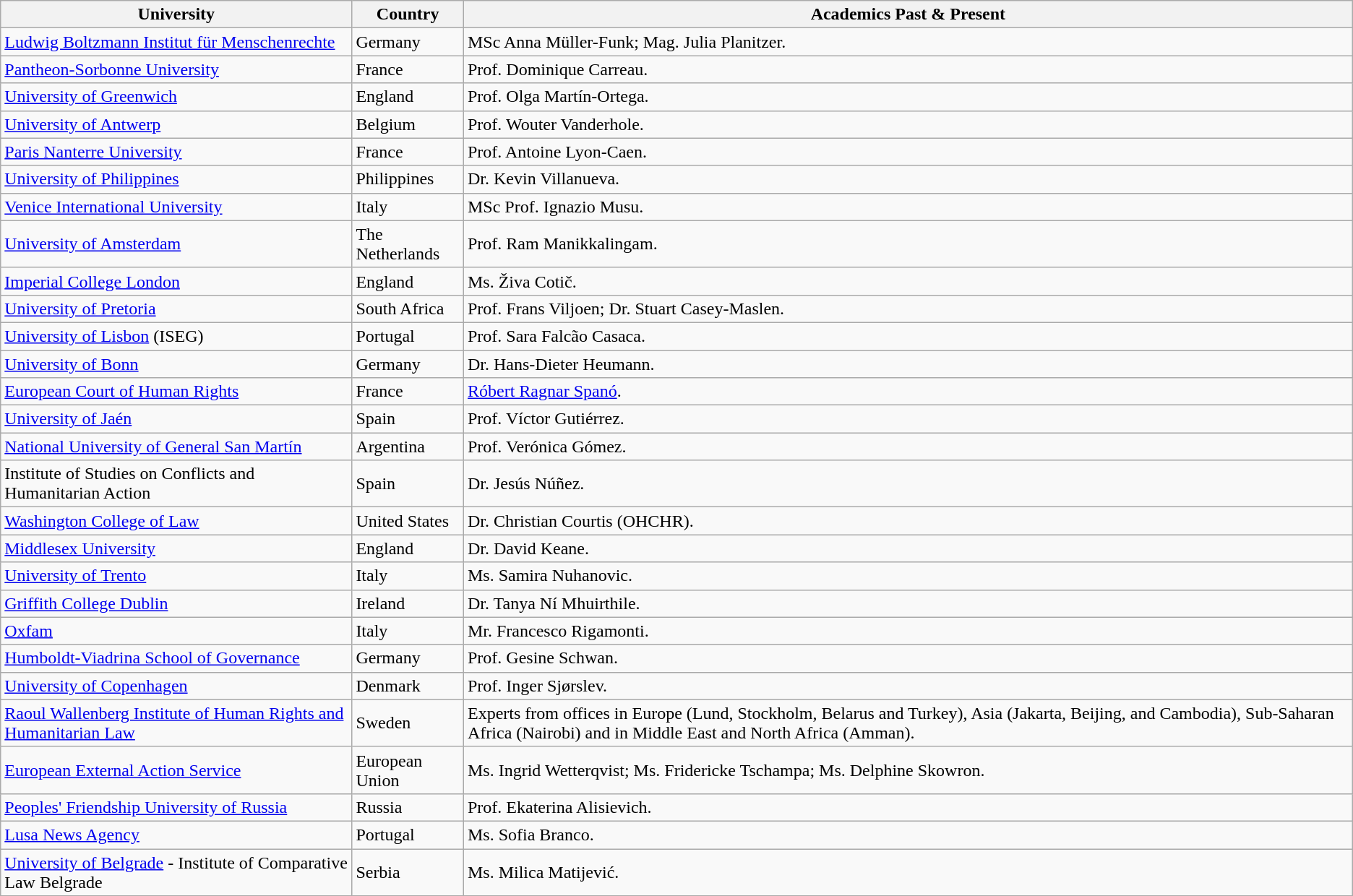<table class="wikitable sortable">
<tr>
<th>University</th>
<th>Country</th>
<th>Academics Past & Present</th>
</tr>
<tr>
<td><a href='#'>Ludwig Boltzmann Institut für Menschenrechte</a></td>
<td> Germany</td>
<td>MSc Anna Müller-Funk; Mag. Julia Planitzer.</td>
</tr>
<tr>
<td><a href='#'>Pantheon-Sorbonne University</a></td>
<td> France</td>
<td>Prof. Dominique Carreau.</td>
</tr>
<tr>
<td><a href='#'>University of Greenwich</a></td>
<td> England</td>
<td>Prof. Olga Martín-Ortega.</td>
</tr>
<tr>
<td><a href='#'>University of Antwerp</a></td>
<td> Belgium</td>
<td>Prof. Wouter Vanderhole.</td>
</tr>
<tr>
<td><a href='#'>Paris Nanterre University</a></td>
<td> France</td>
<td>Prof. Antoine Lyon-Caen.</td>
</tr>
<tr>
<td><a href='#'>University of Philippines</a></td>
<td> Philippines</td>
<td>Dr. Kevin Villanueva.</td>
</tr>
<tr>
<td><a href='#'>Venice International University</a></td>
<td> Italy</td>
<td>MSc Prof. Ignazio Musu.</td>
</tr>
<tr>
<td><a href='#'>University of Amsterdam</a></td>
<td> The Netherlands</td>
<td>Prof. Ram Manikkalingam.</td>
</tr>
<tr>
<td><a href='#'>Imperial College London</a></td>
<td> England</td>
<td>Ms. Živa Cotič.</td>
</tr>
<tr>
<td><a href='#'>University of Pretoria</a></td>
<td> South Africa</td>
<td>Prof. Frans Viljoen; Dr. Stuart Casey-Maslen.</td>
</tr>
<tr>
<td><a href='#'>University of Lisbon</a> (ISEG)</td>
<td> Portugal</td>
<td>Prof. Sara Falcão Casaca.</td>
</tr>
<tr>
<td><a href='#'>University of Bonn</a></td>
<td> Germany</td>
<td>Dr. Hans-Dieter Heumann.</td>
</tr>
<tr>
<td><a href='#'>European Court of Human Rights</a></td>
<td> France</td>
<td><a href='#'>Róbert Ragnar Spanó</a>.</td>
</tr>
<tr>
<td><a href='#'>University of Jaén</a></td>
<td> Spain</td>
<td>Prof. Víctor Gutiérrez.</td>
</tr>
<tr>
<td><a href='#'>National University of General San Martín</a></td>
<td> Argentina</td>
<td>Prof. Verónica Gómez.</td>
</tr>
<tr>
<td>Institute of Studies on Conflicts and Humanitarian Action</td>
<td> Spain</td>
<td>Dr. Jesús Núñez.</td>
</tr>
<tr>
<td><a href='#'>Washington College of Law</a></td>
<td> United States</td>
<td>Dr. Christian Courtis (OHCHR).</td>
</tr>
<tr>
<td><a href='#'>Middlesex University</a></td>
<td> England</td>
<td>Dr. David Keane.</td>
</tr>
<tr>
<td><a href='#'>University of Trento</a></td>
<td> Italy</td>
<td>Ms. Samira Nuhanovic.</td>
</tr>
<tr>
<td><a href='#'>Griffith College Dublin</a></td>
<td> Ireland</td>
<td>Dr. Tanya Ní Mhuirthile.</td>
</tr>
<tr>
<td><a href='#'>Oxfam</a></td>
<td> Italy</td>
<td>Mr. Francesco Rigamonti.</td>
</tr>
<tr>
<td><a href='#'>Humboldt-Viadrina School of Governance</a></td>
<td> Germany</td>
<td>Prof. Gesine Schwan.</td>
</tr>
<tr>
<td><a href='#'>University of Copenhagen</a></td>
<td> Denmark</td>
<td>Prof. Inger Sjørslev.</td>
</tr>
<tr>
<td><a href='#'>Raoul Wallenberg Institute of Human Rights and Humanitarian Law</a></td>
<td> Sweden</td>
<td>Experts from offices  in Europe (Lund, Stockholm, Belarus and Turkey), Asia (Jakarta, Beijing, and Cambodia), Sub-Saharan Africa (Nairobi) and in Middle East and North Africa (Amman).</td>
</tr>
<tr>
<td><a href='#'>European External Action Service</a></td>
<td> European Union</td>
<td>Ms. Ingrid Wetterqvist; Ms. Fridericke Tschampa; Ms. Delphine Skowron.</td>
</tr>
<tr>
<td><a href='#'>Peoples' Friendship University of Russia</a></td>
<td> Russia</td>
<td>Prof. Ekaterina Alisievich.</td>
</tr>
<tr>
<td><a href='#'>Lusa News Agency</a></td>
<td> Portugal</td>
<td>Ms. Sofia Branco.</td>
</tr>
<tr>
<td><a href='#'>University of Belgrade</a> - Institute of Comparative Law Belgrade</td>
<td> Serbia</td>
<td>Ms. Milica Matijević.</td>
</tr>
<tr>
</tr>
</table>
